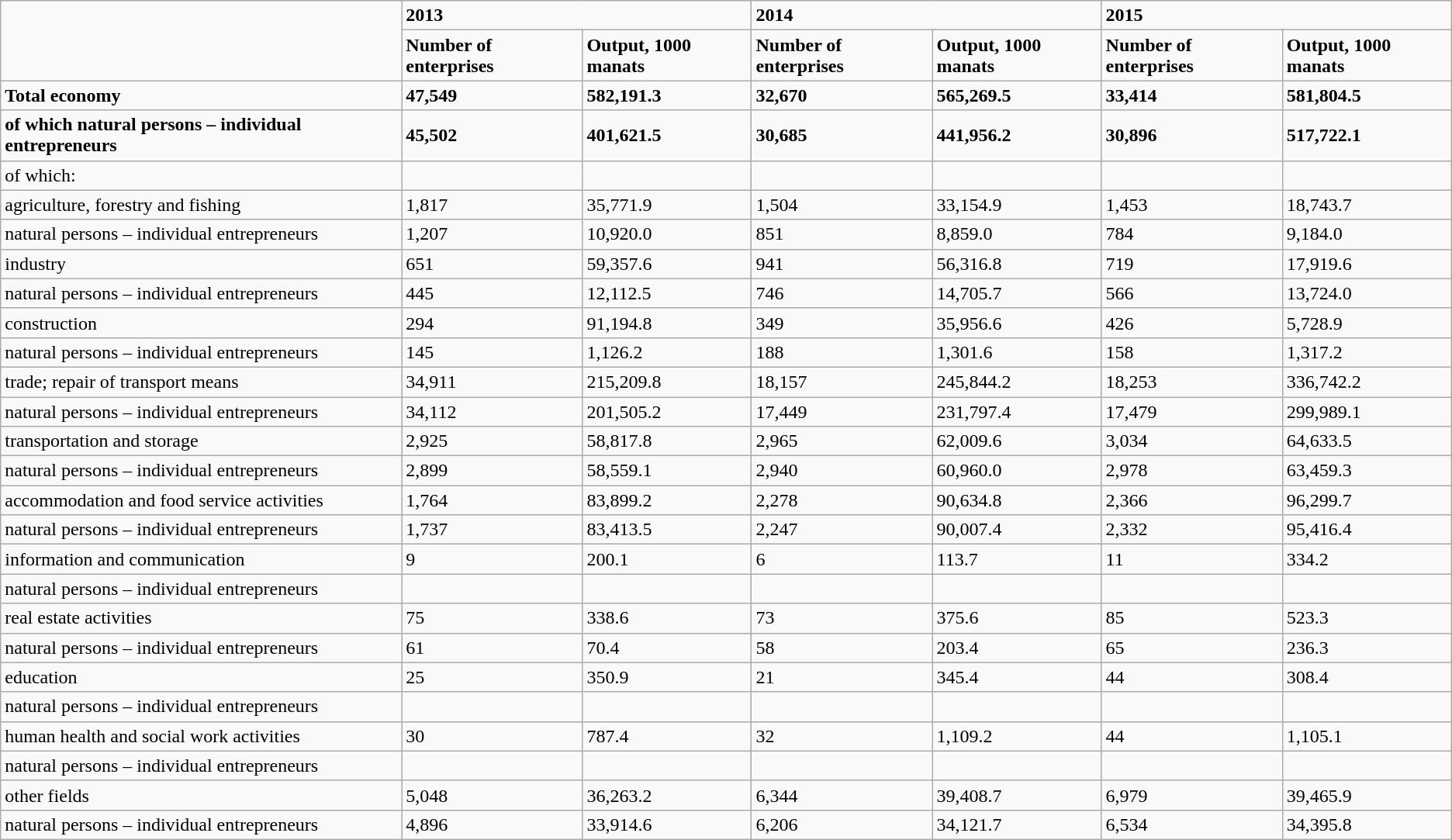<table class="wikitable">
<tr>
<td rowspan="2"></td>
<td colspan="2"><strong>2013</strong></td>
<td colspan="2"><strong>2014</strong></td>
<td colspan="2"><strong>2015</strong></td>
</tr>
<tr>
<td><strong>Number of enterprises</strong></td>
<td><strong>Output, 1000 manats</strong></td>
<td><strong>Number of enterprises</strong></td>
<td><strong>Output, 1000 manats</strong></td>
<td><strong>Number of enterprises</strong></td>
<td><strong>Output, 1000 manats</strong></td>
</tr>
<tr>
<td><strong>Total economy</strong></td>
<td><strong>47,549</strong></td>
<td><strong>582,191.3</strong></td>
<td><strong>32,670</strong></td>
<td><strong>565,269.5</strong></td>
<td><strong>33,414</strong></td>
<td><strong>581,804.5</strong></td>
</tr>
<tr>
<td><strong>of which  natural persons – individual entrepreneurs</strong></td>
<td><strong>45,502</strong></td>
<td><strong>401,621.5</strong></td>
<td><strong>30,685</strong></td>
<td><strong>441,956.2</strong></td>
<td><strong>30,896</strong></td>
<td><strong>517,722.1</strong></td>
</tr>
<tr>
<td>of which:</td>
<td></td>
<td></td>
<td></td>
<td></td>
<td></td>
<td></td>
</tr>
<tr>
<td>agriculture, forestry and fishing</td>
<td>1,817</td>
<td>35,771.9</td>
<td>1,504</td>
<td>33,154.9</td>
<td>1,453</td>
<td>18,743.7</td>
</tr>
<tr>
<td>natural persons –  individual entrepreneurs</td>
<td>1,207</td>
<td>10,920.0</td>
<td>851</td>
<td>8,859.0</td>
<td>784</td>
<td>9,184.0</td>
</tr>
<tr>
<td>industry</td>
<td>651</td>
<td>59,357.6</td>
<td>941</td>
<td>56,316.8</td>
<td>719</td>
<td>17,919.6</td>
</tr>
<tr>
<td>natural persons –  individual entrepreneurs</td>
<td>445</td>
<td>12,112.5</td>
<td>746</td>
<td>14,705.7</td>
<td>566</td>
<td>13,724.0</td>
</tr>
<tr>
<td>construction</td>
<td>294</td>
<td>91,194.8</td>
<td>349</td>
<td>35,956.6</td>
<td>426</td>
<td>5,728.9</td>
</tr>
<tr>
<td>natural persons –  individual entrepreneurs</td>
<td>145</td>
<td>1,126.2</td>
<td>188</td>
<td>1,301.6</td>
<td>158</td>
<td>1,317.2</td>
</tr>
<tr>
<td>trade; repair of transport means</td>
<td>34,911</td>
<td>215,209.8</td>
<td>18,157</td>
<td>245,844.2</td>
<td>18,253</td>
<td>336,742.2</td>
</tr>
<tr>
<td>natural persons –  individual entrepreneurs</td>
<td>34,112</td>
<td>201,505.2</td>
<td>17,449</td>
<td>231,797.4</td>
<td>17,479</td>
<td>299,989.1</td>
</tr>
<tr>
<td>transportation and storage</td>
<td>2,925</td>
<td>58,817.8</td>
<td>2,965</td>
<td>62,009.6</td>
<td>3,034</td>
<td>64,633.5</td>
</tr>
<tr>
<td>natural persons –  individual entrepreneurs</td>
<td>2,899</td>
<td>58,559.1</td>
<td>2,940</td>
<td>60,960.0</td>
<td>2,978</td>
<td>63,459.3</td>
</tr>
<tr>
<td>accommodation and food service activities</td>
<td>1,764</td>
<td>83,899.2</td>
<td>2,278</td>
<td>90,634.8</td>
<td>2,366</td>
<td>96,299.7</td>
</tr>
<tr>
<td>natural persons –  individual entrepreneurs</td>
<td>1,737</td>
<td>83,413.5</td>
<td>2,247</td>
<td>90,007.4</td>
<td>2,332</td>
<td>95,416.4</td>
</tr>
<tr>
<td>information and communication</td>
<td>9</td>
<td>200.1</td>
<td>6</td>
<td>113.7</td>
<td>11</td>
<td>334.2</td>
</tr>
<tr>
<td>natural persons –  individual entrepreneurs</td>
<td></td>
<td></td>
<td></td>
<td></td>
<td></td>
<td></td>
</tr>
<tr>
<td>real estate activities</td>
<td>75</td>
<td>338.6</td>
<td>73</td>
<td>375.6</td>
<td>85</td>
<td>523.3</td>
</tr>
<tr>
<td>natural persons –  individual entrepreneurs</td>
<td>61</td>
<td>70.4</td>
<td>58</td>
<td>203.4</td>
<td>65</td>
<td>236.3</td>
</tr>
<tr>
<td>education</td>
<td>25</td>
<td>350.9</td>
<td>21</td>
<td>345.4</td>
<td>44</td>
<td>308.4</td>
</tr>
<tr>
<td>natural persons –  individual entrepreneurs</td>
<td></td>
<td></td>
<td></td>
<td></td>
<td></td>
<td></td>
</tr>
<tr>
<td>human health and social work activities</td>
<td>30</td>
<td>787.4</td>
<td>32</td>
<td>1,109.2</td>
<td>44</td>
<td>1,105.1</td>
</tr>
<tr>
<td>natural persons –  individual entrepreneurs</td>
<td></td>
<td></td>
<td></td>
<td></td>
<td></td>
<td></td>
</tr>
<tr>
<td>other fields</td>
<td>5,048</td>
<td>36,263.2</td>
<td>6,344</td>
<td>39,408.7</td>
<td>6,979</td>
<td>39,465.9</td>
</tr>
<tr>
<td>natural persons –  individual entrepreneurs</td>
<td>4,896</td>
<td>33,914.6</td>
<td>6,206</td>
<td>34,121.7</td>
<td>6,534</td>
<td>34,395.8</td>
</tr>
</table>
